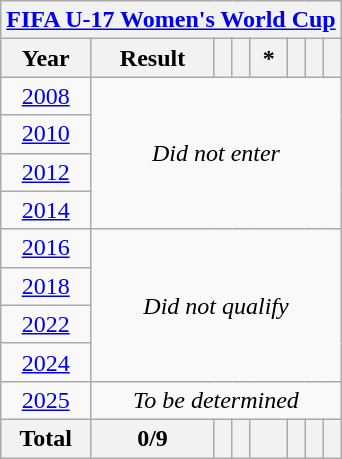<table class="wikitable" style="text-align: center;">
<tr>
<th colspan=9><a href='#'>FIFA U-17 Women's World Cup</a></th>
</tr>
<tr>
<th>Year</th>
<th>Result</th>
<th></th>
<th></th>
<th> *</th>
<th></th>
<th></th>
<th></th>
</tr>
<tr>
<td> <a href='#'>2008</a></td>
<td rowspan=4 colspan=8><em>Did not enter</em></td>
</tr>
<tr>
<td> <a href='#'>2010</a></td>
</tr>
<tr>
<td> <a href='#'>2012</a></td>
</tr>
<tr>
<td> <a href='#'>2014</a></td>
</tr>
<tr>
<td> <a href='#'>2016</a></td>
<td rowspan=4 colspan=8><em>Did not qualify</em></td>
</tr>
<tr>
<td> <a href='#'>2018</a></td>
</tr>
<tr>
<td> <a href='#'>2022</a></td>
</tr>
<tr>
<td> <a href='#'>2024</a></td>
</tr>
<tr>
<td> <a href='#'>2025</a></td>
<td colspan=8><em>To be determined</em></td>
</tr>
<tr>
<th>Total</th>
<th>0/9</th>
<th></th>
<th></th>
<th></th>
<th></th>
<th></th>
<th></th>
</tr>
</table>
